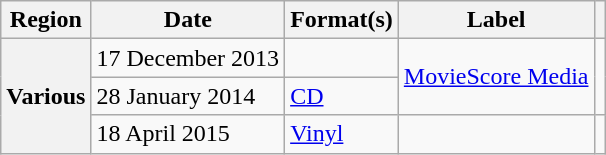<table class="wikitable plainrowheaders">
<tr>
<th scope="col">Region</th>
<th scope="col">Date</th>
<th scope="col">Format(s)</th>
<th scope="col">Label</th>
<th scope="col"></th>
</tr>
<tr>
<th scope="row" rowspan="3">Various</th>
<td>17 December 2013</td>
<td></td>
<td rowspan="2"><a href='#'>MovieScore Media</a></td>
<td rowspan="2" align="center"></td>
</tr>
<tr>
<td>28 January 2014</td>
<td><a href='#'>CD</a></td>
</tr>
<tr>
<td>18 April 2015<br></td>
<td><a href='#'>Vinyl</a></td>
<td></td>
<td align="center"></td>
</tr>
</table>
